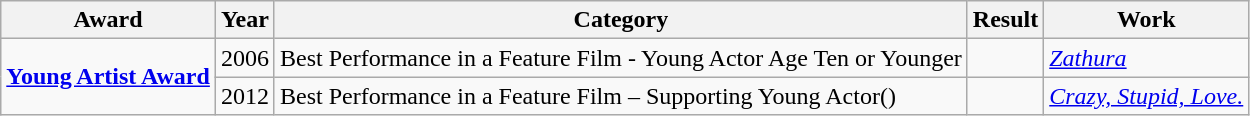<table class="wikitable">
<tr>
<th scope="col">Award</th>
<th scope="col">Year</th>
<th scope="col">Category</th>
<th scope="col">Result</th>
<th scope="col">Work</th>
</tr>
<tr>
<td rowspan=2><strong><a href='#'>Young Artist Award</a></strong></td>
<td>2006</td>
<td>Best Performance in a Feature Film - Young Actor Age Ten or Younger</td>
<td></td>
<td><em><a href='#'>Zathura</a></em></td>
</tr>
<tr>
<td>2012</td>
<td>Best Performance in a Feature Film – Supporting Young Actor()</td>
<td></td>
<td><em><a href='#'>Crazy, Stupid, Love.</a></em></td>
</tr>
</table>
